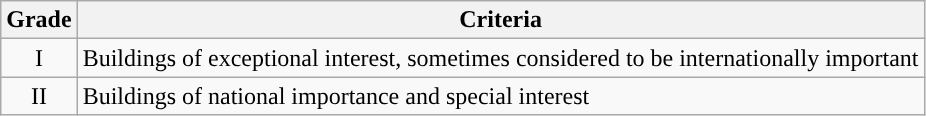<table class="wikitable">
<tr>
<th>Grade</th>
<th>Criteria</th>
</tr>
<tr>
<td align="center" >I</td>
<td>Buildings of exceptional interest, sometimes considered to be internationally important</td>
</tr>
<tr>
<td align="center" >II</td>
<td>Buildings of national importance and special interest</td>
</tr>
</table>
